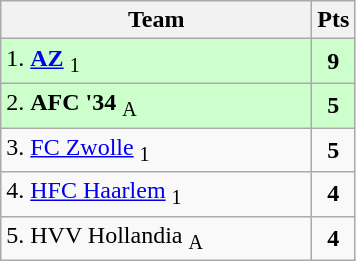<table class="wikitable" style="text-align:center; float:left; margin-right:1em">
<tr>
<th style="width:200px">Team</th>
<th width=20>Pts</th>
</tr>
<tr bgcolor=ccffcc>
<td align=left>1. <strong><a href='#'>AZ</a></strong> <sub>1</sub></td>
<td><strong>9</strong></td>
</tr>
<tr bgcolor=ccffcc>
<td align=left>2. <strong>AFC '34</strong> <sub>A</sub></td>
<td><strong>5</strong></td>
</tr>
<tr>
<td align=left>3. <a href='#'>FC Zwolle</a> <sub>1</sub></td>
<td><strong>5</strong></td>
</tr>
<tr>
<td align=left>4. <a href='#'>HFC Haarlem</a> <sub>1</sub></td>
<td><strong>4</strong></td>
</tr>
<tr>
<td align=left>5. HVV Hollandia <sub>A</sub></td>
<td><strong>4</strong></td>
</tr>
</table>
